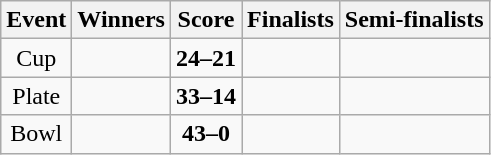<table class="wikitable" style="text-align: center">
<tr>
<th>Event</th>
<th>Winners</th>
<th>Score</th>
<th>Finalists</th>
<th>Semi-finalists</th>
</tr>
<tr>
<td>Cup</td>
<td align=left><strong></strong></td>
<td><strong>24–21</strong></td>
<td align=left></td>
<td align=left><br></td>
</tr>
<tr>
<td>Plate</td>
<td align=left><strong></strong></td>
<td><strong>33–14</strong></td>
<td align=left></td>
<td align=left><br></td>
</tr>
<tr>
<td>Bowl</td>
<td align=left><strong></strong></td>
<td><strong>43–0</strong></td>
<td align=left></td>
<td align=left><br></td>
</tr>
</table>
